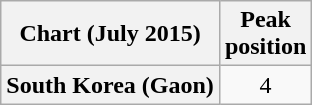<table class="wikitable plainrowheaders" style="text-align:center">
<tr>
<th scope="col">Chart (July 2015)</th>
<th scope="col">Peak<br>position</th>
</tr>
<tr>
<th scope="row">South Korea (Gaon)</th>
<td>4</td>
</tr>
</table>
